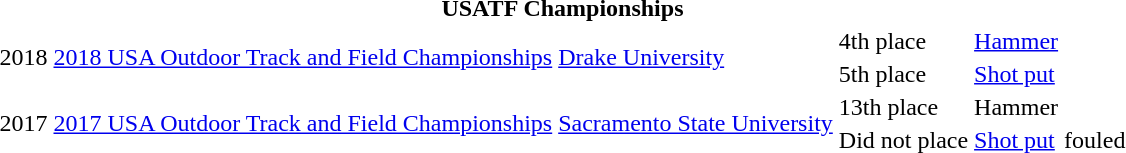<table>
<tr>
<th colspan="6">USATF Championships</th>
</tr>
<tr>
<td Rowspan=2>2018</td>
<td Rowspan=2><a href='#'>2018 USA Outdoor Track and Field Championships</a></td>
<td Rowspan=2><a href='#'>Drake University</a></td>
<td>4th place</td>
<td><a href='#'>Hammer</a></td>
<td></td>
</tr>
<tr>
<td>5th place</td>
<td><a href='#'>Shot put</a></td>
<td></td>
</tr>
<tr>
<td Rowspan=2>2017</td>
<td Rowspan=2><a href='#'>2017 USA Outdoor Track and Field Championships</a></td>
<td Rowspan=2><a href='#'>Sacramento State University</a></td>
<td>13th place</td>
<td>Hammer</td>
<td></td>
</tr>
<tr>
<td>Did not place</td>
<td><a href='#'>Shot put</a></td>
<td>fouled</td>
</tr>
</table>
